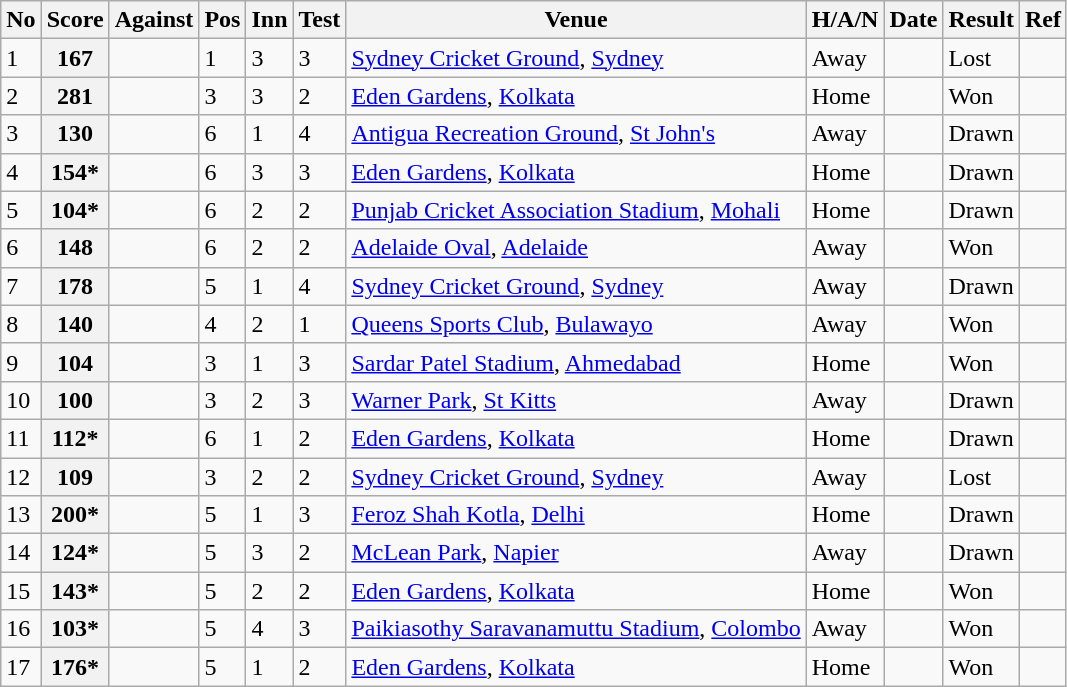<table class="wikitable sortable">
<tr>
<th>No</th>
<th>Score</th>
<th>Against</th>
<th>Pos</th>
<th>Inn</th>
<th>Test</th>
<th>Venue</th>
<th>H/A/N</th>
<th>Date</th>
<th>Result</th>
<th>Ref</th>
</tr>
<tr>
<td>1</td>
<th scope="row">  167</th>
<td></td>
<td>1</td>
<td>3</td>
<td>3</td>
<td><a href='#'>Sydney Cricket Ground</a>, <a href='#'>Sydney</a></td>
<td>Away</td>
<td></td>
<td>Lost</td>
<td></td>
</tr>
<tr>
<td>2</td>
<th scope="row"> 281 </th>
<td></td>
<td>3</td>
<td>3</td>
<td>2</td>
<td><a href='#'>Eden Gardens</a>, <a href='#'>Kolkata</a></td>
<td>Home</td>
<td></td>
<td>Won</td>
<td></td>
</tr>
<tr>
<td>3</td>
<th scope="row"> 130</th>
<td></td>
<td>6</td>
<td>1</td>
<td>4</td>
<td><a href='#'>Antigua Recreation Ground</a>, <a href='#'>St John's</a></td>
<td>Away</td>
<td></td>
<td>Drawn</td>
<td></td>
</tr>
<tr>
<td>4</td>
<th scope="row"> 154*</th>
<td></td>
<td>6</td>
<td>3</td>
<td>3</td>
<td><a href='#'>Eden Gardens</a>, <a href='#'>Kolkata</a></td>
<td>Home</td>
<td></td>
<td>Drawn</td>
<td></td>
</tr>
<tr>
<td>5</td>
<th scope="row"> 104*</th>
<td></td>
<td>6</td>
<td>2</td>
<td>2</td>
<td><a href='#'>Punjab Cricket Association Stadium</a>, <a href='#'>Mohali</a></td>
<td>Home</td>
<td></td>
<td>Drawn</td>
<td></td>
</tr>
<tr>
<td>6</td>
<th scope="row"> 148</th>
<td></td>
<td>6</td>
<td>2</td>
<td>2</td>
<td><a href='#'>Adelaide Oval</a>, <a href='#'>Adelaide</a></td>
<td>Away</td>
<td></td>
<td>Won</td>
<td></td>
</tr>
<tr>
<td>7</td>
<th scope="row"> 178</th>
<td></td>
<td>5</td>
<td>1</td>
<td>4</td>
<td><a href='#'>Sydney Cricket Ground</a>, <a href='#'>Sydney</a></td>
<td>Away</td>
<td></td>
<td>Drawn</td>
<td></td>
</tr>
<tr>
<td>8</td>
<th scope="row"> 140</th>
<td></td>
<td>4</td>
<td>2</td>
<td>1</td>
<td><a href='#'>Queens Sports Club</a>, <a href='#'>Bulawayo</a></td>
<td>Away</td>
<td></td>
<td>Won</td>
<td></td>
</tr>
<tr>
<td>9</td>
<th scope="row"> 104</th>
<td></td>
<td>3</td>
<td>1</td>
<td>3</td>
<td><a href='#'>Sardar Patel Stadium</a>, <a href='#'>Ahmedabad</a></td>
<td>Home</td>
<td></td>
<td>Won</td>
<td></td>
</tr>
<tr>
<td>10</td>
<th scope="row"> 100</th>
<td></td>
<td>3</td>
<td>2</td>
<td>3</td>
<td><a href='#'>Warner Park</a>, <a href='#'>St Kitts</a></td>
<td>Away</td>
<td></td>
<td>Drawn</td>
<td></td>
</tr>
<tr>
<td>11</td>
<th scope="row"> 112*</th>
<td></td>
<td>6</td>
<td>1</td>
<td>2</td>
<td><a href='#'>Eden Gardens</a>, <a href='#'>Kolkata</a></td>
<td>Home</td>
<td></td>
<td>Drawn</td>
<td></td>
</tr>
<tr>
<td>12</td>
<th scope="row"> 109</th>
<td></td>
<td>3</td>
<td>2</td>
<td>2</td>
<td><a href='#'>Sydney Cricket Ground</a>, <a href='#'>Sydney</a></td>
<td>Away</td>
<td></td>
<td>Lost</td>
<td></td>
</tr>
<tr>
<td>13</td>
<th scope="row"> 200* </th>
<td></td>
<td>5</td>
<td>1</td>
<td>3</td>
<td><a href='#'>Feroz Shah Kotla</a>, <a href='#'>Delhi</a></td>
<td>Home</td>
<td></td>
<td>Drawn</td>
<td></td>
</tr>
<tr>
<td>14</td>
<th scope="row"> 124*</th>
<td></td>
<td>5</td>
<td>3</td>
<td>2</td>
<td><a href='#'>McLean Park</a>, <a href='#'>Napier</a></td>
<td>Away</td>
<td></td>
<td>Drawn</td>
<td></td>
</tr>
<tr>
<td>15</td>
<th scope="row"> 143*</th>
<td></td>
<td>5</td>
<td>2</td>
<td>2</td>
<td><a href='#'>Eden Gardens</a>, <a href='#'>Kolkata</a></td>
<td>Home</td>
<td></td>
<td>Won</td>
<td></td>
</tr>
<tr>
<td>16</td>
<th scope="row"> 103* </th>
<td></td>
<td>5</td>
<td>4</td>
<td>3</td>
<td><a href='#'>Paikiasothy Saravanamuttu Stadium</a>, <a href='#'>Colombo</a></td>
<td>Away</td>
<td></td>
<td>Won</td>
<td></td>
</tr>
<tr>
<td>17</td>
<th scope="row"> 176* </th>
<td></td>
<td>5</td>
<td>1</td>
<td>2</td>
<td><a href='#'>Eden Gardens</a>, <a href='#'>Kolkata</a></td>
<td>Home</td>
<td></td>
<td>Won</td>
<td></td>
</tr>
</table>
